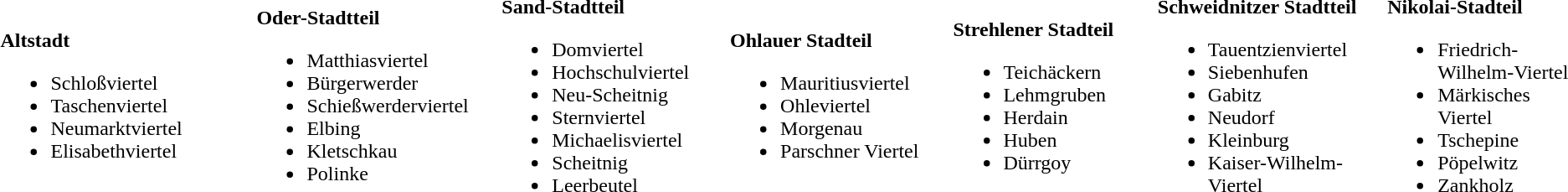<table style="width=100%;">
<tr>
<td style="width:20em;"><strong>Altstadt</strong><br><ul><li>Schloßviertel</li><li>Taschenviertel</li><li>Neumarktviertel</li><li>Elisabethviertel</li></ul></td>
<td style="width:15em;"><strong>Oder-Stadtteil</strong><br><ul><li>Matthiasviertel</li><li>Bürgerwerder</li><li>Schießwerderviertel</li><li>Elbing</li><li>Kletschkau</li><li>Polinke</li></ul></td>
<td style="width:15em;"><strong>Sand-Stadtteil</strong><br><ul><li>Domviertel</li><li>Hochschulviertel</li><li>Neu-Scheitnig</li><li>Sternviertel</li><li>Michaelisviertel</li><li>Scheitnig</li><li>Leerbeutel</li></ul></td>
<td style="width:15em;"><strong>Ohlauer Stadteil</strong><br><ul><li>Mauritiusviertel</li><li>Ohleviertel</li><li>Morgenau</li><li>Parschner Viertel</li></ul></td>
<td style="width:15em;"><strong>Strehlener Stadteil</strong><br><ul><li>Teichäckern</li><li>Lehmgruben</li><li>Herdain</li><li>Huben</li><li>Dürrgoy</li></ul></td>
<td style="width:15em;"><strong>Schweidnitzer Stadtteil</strong><br><ul><li>Tauentzienviertel</li><li>Siebenhufen</li><li>Gabitz</li><li>Neudorf</li><li>Kleinburg</li><li>Kaiser-Wilhelm-Viertel</li></ul></td>
<td style="width:15em;"><strong>Nikolai-Stadteil</strong><br><ul><li>Friedrich-Wilhelm-Viertel</li><li>Märkisches Viertel</li><li>Tschepine</li><li>Pöpelwitz</li><li>Zankholz</li></ul></td>
</tr>
</table>
